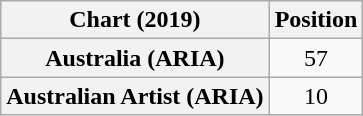<table class="wikitable plainrowheaders" style="text-align:center">
<tr>
<th scope="col">Chart (2019)</th>
<th scope="col">Position</th>
</tr>
<tr>
<th scope="row">Australia (ARIA)</th>
<td>57</td>
</tr>
<tr>
<th scope="row">Australian Artist (ARIA)</th>
<td>10</td>
</tr>
</table>
